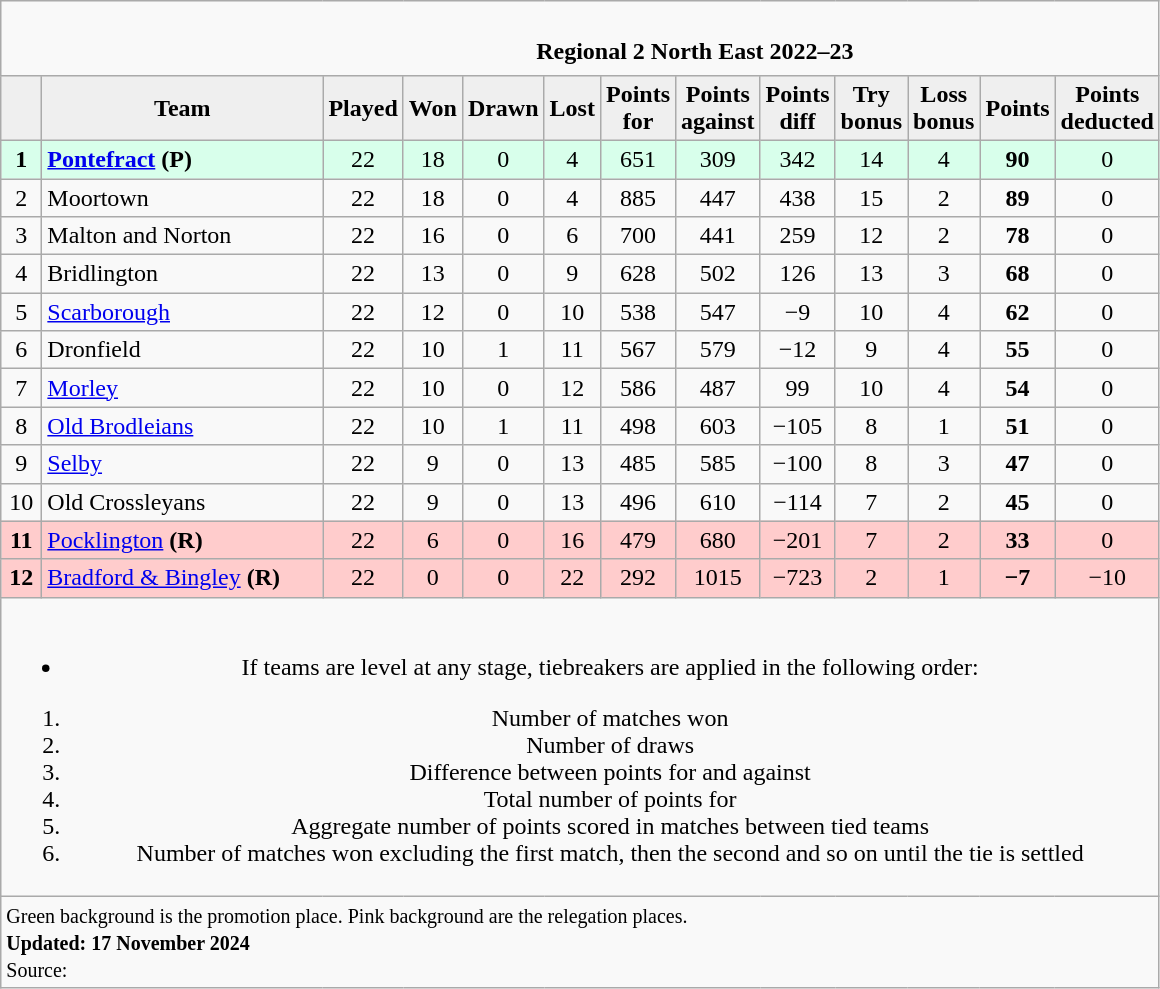<table class="wikitable" style="text-align: center;">
<tr>
<td colspan="15" cellpadding="0" cellspacing="0"><br><table border="0" width="100%" cellpadding="0" cellspacing="0">
<tr>
<td width=20% style="border:0px"></td>
<td style="border:0px"><strong>Regional 2 North East 2022–23</strong></td>
</tr>
</table>
</td>
</tr>
<tr>
<th style="background:#efefef" width="20"></th>
<th style="background:#efefef" width="180">Team</th>
<th style="background:#efefef" width="20">Played</th>
<th style="background:#efefef" width="20">Won</th>
<th style="background:#efefef" width="20">Drawn</th>
<th style="background:#efefef" width="20">Lost</th>
<th style="background:#efefef" width="25">Points for</th>
<th style="background:#efefef" width="20">Points against</th>
<th style="background:#efefef" width="20">Points diff</th>
<th style="background:#efefef" width="20">Try bonus</th>
<th style="background:#efefef" width="20">Loss bonus</th>
<th style="background:#efefef" width="20">Points</th>
<th style="background:#efefef" width="20">Points deducted</th>
</tr>
<tr style="background:#d8ffeb; text-align:center">
<td><strong>1</strong></td>
<td style="text-align:left;"><strong><a href='#'>Pontefract</a> (P)</strong></td>
<td>22</td>
<td>18</td>
<td>0</td>
<td>4</td>
<td>651</td>
<td>309</td>
<td>342</td>
<td>14</td>
<td>4</td>
<td><strong>90</strong></td>
<td>0</td>
</tr>
<tr>
<td>2</td>
<td style="text-align:left;">Moortown</td>
<td>22</td>
<td>18</td>
<td>0</td>
<td>4</td>
<td>885</td>
<td>447</td>
<td>438</td>
<td>15</td>
<td>2</td>
<td><strong>89</strong></td>
<td>0</td>
</tr>
<tr>
<td>3</td>
<td style="text-align:left;">Malton and Norton</td>
<td>22</td>
<td>16</td>
<td>0</td>
<td>6</td>
<td>700</td>
<td>441</td>
<td>259</td>
<td>12</td>
<td>2</td>
<td><strong>78</strong></td>
<td>0</td>
</tr>
<tr>
<td>4</td>
<td style="text-align:left;">Bridlington</td>
<td>22</td>
<td>13</td>
<td>0</td>
<td>9</td>
<td>628</td>
<td>502</td>
<td>126</td>
<td>13</td>
<td>3</td>
<td><strong>68</strong></td>
<td>0</td>
</tr>
<tr>
<td>5</td>
<td style="text-align:left;"><a href='#'>Scarborough</a></td>
<td>22</td>
<td>12</td>
<td>0</td>
<td>10</td>
<td>538</td>
<td>547</td>
<td>−9</td>
<td>10</td>
<td>4</td>
<td><strong>62</strong></td>
<td>0</td>
</tr>
<tr>
<td>6</td>
<td style="text-align:left;">Dronfield</td>
<td>22</td>
<td>10</td>
<td>1</td>
<td>11</td>
<td>567</td>
<td>579</td>
<td>−12</td>
<td>9</td>
<td>4</td>
<td><strong>55</strong></td>
<td>0</td>
</tr>
<tr>
<td>7</td>
<td style="text-align:left;"><a href='#'>Morley</a></td>
<td>22</td>
<td>10</td>
<td>0</td>
<td>12</td>
<td>586</td>
<td>487</td>
<td>99</td>
<td>10</td>
<td>4</td>
<td><strong>54</strong></td>
<td>0</td>
</tr>
<tr>
<td>8</td>
<td style="text-align:left;"><a href='#'>Old Brodleians</a></td>
<td>22</td>
<td>10</td>
<td>1</td>
<td>11</td>
<td>498</td>
<td>603</td>
<td>−105</td>
<td>8</td>
<td>1</td>
<td><strong>51</strong></td>
<td>0</td>
</tr>
<tr>
<td>9</td>
<td style="text-align:left;"><a href='#'>Selby</a></td>
<td>22</td>
<td>9</td>
<td>0</td>
<td>13</td>
<td>485</td>
<td>585</td>
<td>−100</td>
<td>8</td>
<td>3</td>
<td><strong>47</strong></td>
<td>0</td>
</tr>
<tr>
<td>10</td>
<td style="text-align:left;">Old Crossleyans</td>
<td>22</td>
<td>9</td>
<td>0</td>
<td>13</td>
<td>496</td>
<td>610</td>
<td>−114</td>
<td>7</td>
<td>2</td>
<td><strong>45</strong></td>
<td>0</td>
</tr>
<tr style="background-color:#ffcccc;">
<td><strong>11</strong></td>
<td style="text-align:left;"><a href='#'>Pocklington</a> <strong>(R)</strong></td>
<td>22</td>
<td>6</td>
<td>0</td>
<td>16</td>
<td>479</td>
<td>680</td>
<td>−201</td>
<td>7</td>
<td>2</td>
<td><strong>33</strong></td>
<td>0</td>
</tr>
<tr style="background-color:#ffcccc;">
<td><strong>12</strong></td>
<td style="text-align:left;"><a href='#'>Bradford & Bingley</a> <strong>(R)</strong></td>
<td>22</td>
<td>0</td>
<td>0</td>
<td>22</td>
<td>292</td>
<td>1015</td>
<td>−723</td>
<td>2</td>
<td>1</td>
<td><strong>−7</strong></td>
<td>−10</td>
</tr>
<tr>
<td colspan="15"><br><ul><li>If teams are level at any stage, tiebreakers are applied in the following order:</li></ul><ol><li>Number of matches won</li><li>Number of draws</li><li>Difference between points for and against</li><li>Total number of points for</li><li>Aggregate number of points scored in matches between tied teams</li><li>Number of matches won excluding the first match, then the second and so on until the tie is settled</li></ol></td>
</tr>
<tr | style="text-align:left;" |>
<td colspan="15" style="border:0px"><small><span>Green background</span> is the promotion place. <span>Pink background</span> are the relegation places.<br><strong>Updated: 17 November 2024</strong><br> Source:</small></td>
</tr>
</table>
